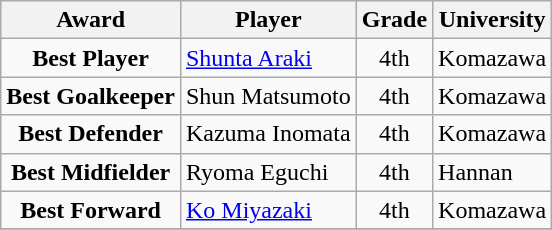<table class="wikitable" style="text-align:center">
<tr>
<th>Award</th>
<th>Player</th>
<th>Grade</th>
<th>University</th>
</tr>
<tr>
<td><strong>Best Player</strong></td>
<td align="left"> <a href='#'>Shunta Araki</a></td>
<td>4th</td>
<td align="left">Komazawa</td>
</tr>
<tr>
<td><strong>Best Goalkeeper</strong></td>
<td align="left"> Shun Matsumoto</td>
<td>4th</td>
<td align="left">Komazawa</td>
</tr>
<tr>
<td><strong>Best Defender</strong></td>
<td align="left"> Kazuma Inomata</td>
<td>4th</td>
<td align="left">Komazawa</td>
</tr>
<tr>
<td><strong>Best Midfielder</strong></td>
<td align="left"> Ryoma Eguchi</td>
<td>4th</td>
<td align="left">Hannan</td>
</tr>
<tr>
<td><strong>Best Forward</strong></td>
<td align="left"> <a href='#'>Ko Miyazaki</a></td>
<td>4th</td>
<td align="left">Komazawa</td>
</tr>
<tr>
</tr>
</table>
